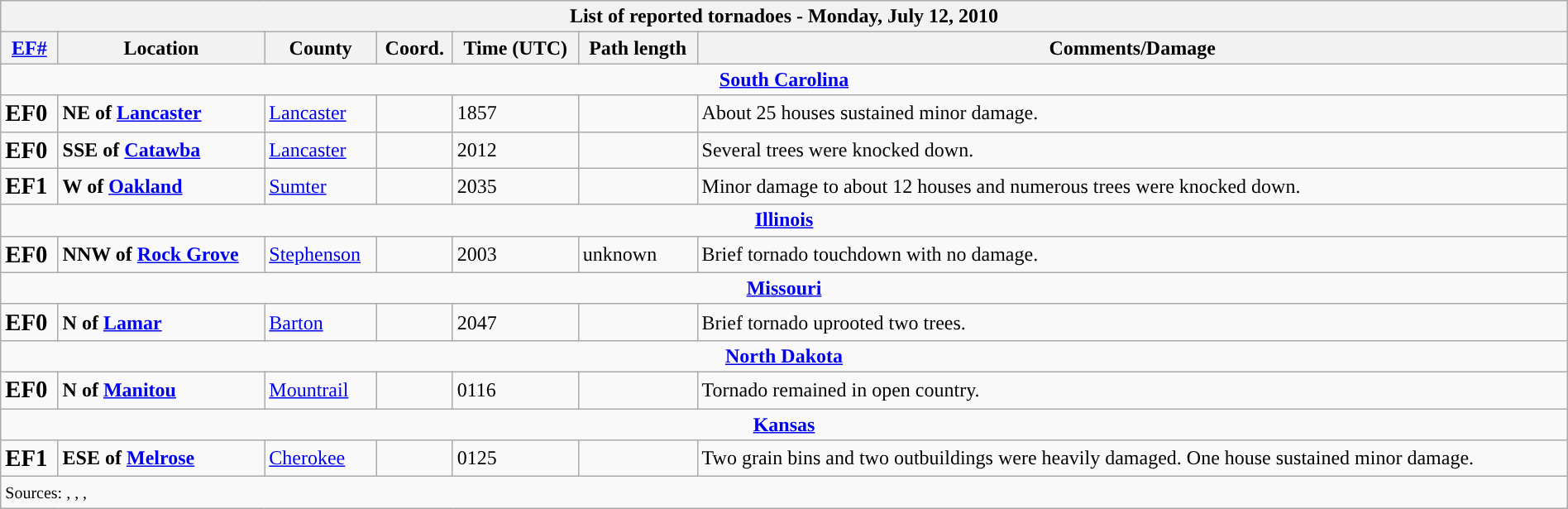<table class="wikitable collapsible" style="width:100%;">
<tr>
<th colspan="7">List of reported tornadoes - Monday, July 12, 2010</th>
</tr>
<tr>
<th><a href='#'>EF#</a></th>
<th>Location</th>
<th>County</th>
<th>Coord.</th>
<th>Time (UTC)</th>
<th>Path length</th>
<th>Comments/Damage</th>
</tr>
<tr>
<td colspan="7" style="text-align:center;"><strong><a href='#'>South Carolina</a></strong></td>
</tr>
<tr>
<td><big><strong>EF0</strong></big></td>
<td><strong>NE of <a href='#'>Lancaster</a></strong></td>
<td><a href='#'>Lancaster</a></td>
<td></td>
<td>1857</td>
<td></td>
<td>About 25 houses sustained minor damage.</td>
</tr>
<tr>
<td><big><strong>EF0</strong></big></td>
<td><strong>SSE of <a href='#'>Catawba</a></strong></td>
<td><a href='#'>Lancaster</a></td>
<td></td>
<td>2012</td>
<td></td>
<td>Several trees were knocked down.</td>
</tr>
<tr>
<td><big><strong>EF1</strong></big></td>
<td><strong>W of <a href='#'>Oakland</a></strong></td>
<td><a href='#'>Sumter</a></td>
<td></td>
<td>2035</td>
<td></td>
<td>Minor damage to about 12 houses and numerous trees were knocked down.</td>
</tr>
<tr>
<td colspan="7" style="text-align:center;"><strong><a href='#'>Illinois</a></strong></td>
</tr>
<tr>
<td><big><strong>EF0</strong></big></td>
<td><strong>NNW of <a href='#'>Rock Grove</a></strong></td>
<td><a href='#'>Stephenson</a></td>
<td></td>
<td>2003</td>
<td>unknown</td>
<td>Brief tornado touchdown with no damage.</td>
</tr>
<tr>
<td colspan="7" style="text-align:center;"><strong><a href='#'>Missouri</a></strong></td>
</tr>
<tr>
<td><big><strong>EF0</strong></big></td>
<td><strong>N of <a href='#'>Lamar</a></strong></td>
<td><a href='#'>Barton</a></td>
<td></td>
<td>2047</td>
<td></td>
<td>Brief tornado uprooted two trees.</td>
</tr>
<tr>
<td colspan="7" style="text-align:center;"><strong><a href='#'>North Dakota</a></strong></td>
</tr>
<tr>
<td><big><strong>EF0</strong></big></td>
<td><strong>N of <a href='#'>Manitou</a></strong></td>
<td><a href='#'>Mountrail</a></td>
<td></td>
<td>0116</td>
<td></td>
<td>Tornado remained in open country.</td>
</tr>
<tr>
<td colspan="7" style="text-align:center;"><strong><a href='#'>Kansas</a></strong></td>
</tr>
<tr>
<td><big><strong>EF1</strong></big></td>
<td><strong>ESE of <a href='#'>Melrose</a></strong></td>
<td><a href='#'>Cherokee</a></td>
<td></td>
<td>0125</td>
<td></td>
<td>Two grain bins and two outbuildings were heavily damaged. One house sustained minor damage.</td>
</tr>
<tr>
<td colspan="7"><small>Sources: , , , </small></td>
</tr>
</table>
